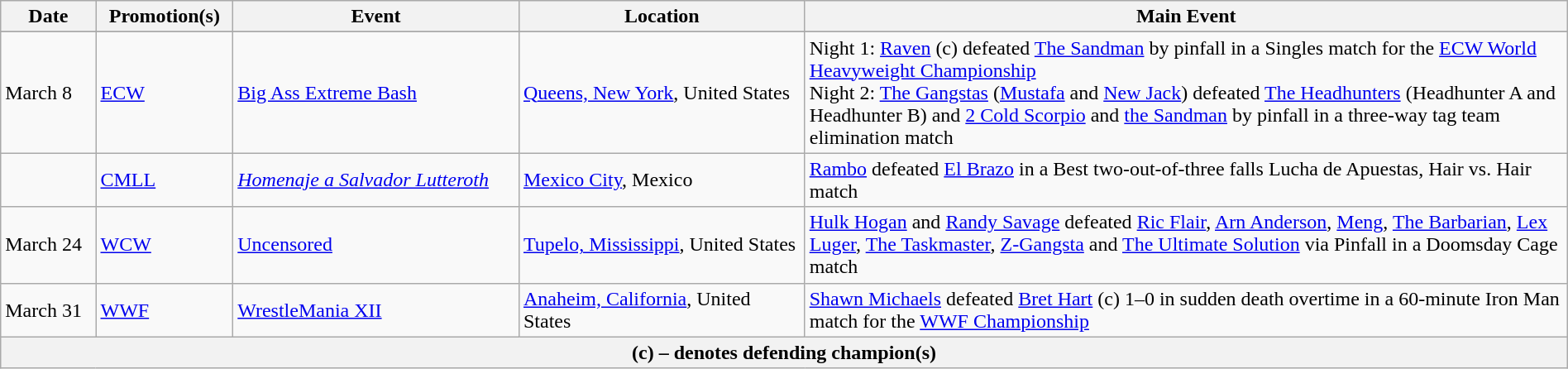<table class="wikitable" style="width:100%;">
<tr>
<th width="5%">Date</th>
<th width="5%">Promotion(s)</th>
<th style="width:15%;">Event</th>
<th style="width:15%;">Location</th>
<th style="width:40%;">Main Event</th>
</tr>
<tr style="width:20%;" |Notes>
</tr>
<tr>
<td>March 8</td>
<td><a href='#'>ECW</a></td>
<td><a href='#'>Big Ass Extreme Bash</a></td>
<td><a href='#'>Queens, New York</a>, United States</td>
<td>Night 1: <a href='#'>Raven</a> (c) defeated <a href='#'>The Sandman</a> by pinfall in a Singles match for the <a href='#'>ECW World Heavyweight Championship</a><br>Night 2: <a href='#'>The Gangstas</a> (<a href='#'>Mustafa</a> and <a href='#'>New Jack</a>) defeated <a href='#'>The Headhunters</a> (Headhunter A and Headhunter B) and <a href='#'>2 Cold Scorpio</a> and <a href='#'>the Sandman</a> by pinfall in a three-way tag team elimination match</td>
</tr>
<tr>
<td></td>
<td><a href='#'>CMLL</a></td>
<td><em><a href='#'>Homenaje a Salvador Lutteroth</a></em></td>
<td><a href='#'>Mexico City</a>, Mexico</td>
<td><a href='#'>Rambo</a> defeated <a href='#'>El Brazo</a> in a Best two-out-of-three falls Lucha de Apuestas, Hair vs. Hair match</td>
</tr>
<tr>
<td>March 24</td>
<td><a href='#'>WCW</a></td>
<td><a href='#'>Uncensored</a></td>
<td><a href='#'>Tupelo, Mississippi</a>, United States</td>
<td><a href='#'>Hulk Hogan</a> and <a href='#'>Randy Savage</a> defeated <a href='#'>Ric Flair</a>, <a href='#'>Arn Anderson</a>, <a href='#'>Meng</a>, <a href='#'>The Barbarian</a>, <a href='#'>Lex Luger</a>, <a href='#'>The Taskmaster</a>, <a href='#'>Z-Gangsta</a> and <a href='#'>The Ultimate Solution</a> via Pinfall in a Doomsday Cage match</td>
</tr>
<tr>
<td>March 31</td>
<td><a href='#'>WWF</a></td>
<td><a href='#'>WrestleMania XII</a></td>
<td><a href='#'>Anaheim, California</a>, United States</td>
<td><a href='#'>Shawn Michaels</a> defeated <a href='#'>Bret Hart</a> (c) 1–0 in sudden death overtime in a 60-minute Iron Man match for the <a href='#'>WWF Championship</a></td>
</tr>
<tr>
<th colspan="6">(c) – denotes defending champion(s)</th>
</tr>
</table>
